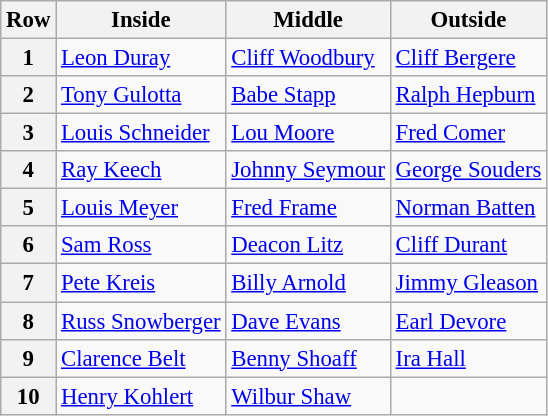<table class="wikitable" style="font-size: 95%;">
<tr>
<th>Row</th>
<th>Inside</th>
<th>Middle</th>
<th>Outside</th>
</tr>
<tr>
<th>1</th>
<td> <a href='#'>Leon Duray</a></td>
<td> <a href='#'>Cliff Woodbury</a></td>
<td> <a href='#'>Cliff Bergere</a></td>
</tr>
<tr>
<th>2</th>
<td> <a href='#'>Tony Gulotta</a></td>
<td> <a href='#'>Babe Stapp</a></td>
<td> <a href='#'>Ralph Hepburn</a></td>
</tr>
<tr>
<th>3</th>
<td> <a href='#'>Louis Schneider</a></td>
<td> <a href='#'>Lou Moore</a> <strong></strong></td>
<td> <a href='#'>Fred Comer</a></td>
</tr>
<tr>
<th>4</th>
<td> <a href='#'>Ray Keech</a> <strong></strong></td>
<td> <a href='#'>Johnny Seymour</a> <strong></strong></td>
<td> <a href='#'>George Souders</a> <strong></strong></td>
</tr>
<tr>
<th>5</th>
<td> <a href='#'>Louis Meyer</a> <strong></strong></td>
<td> <a href='#'>Fred Frame</a></td>
<td> <a href='#'>Norman Batten</a></td>
</tr>
<tr>
<th>6</th>
<td> <a href='#'>Sam Ross</a> <strong></strong></td>
<td> <a href='#'>Deacon Litz</a> <strong></strong></td>
<td> <a href='#'>Cliff Durant</a></td>
</tr>
<tr>
<th>7</th>
<td> <a href='#'>Pete Kreis</a></td>
<td> <a href='#'>Billy Arnold</a> <strong></strong></td>
<td> <a href='#'>Jimmy Gleason</a> <strong></strong></td>
</tr>
<tr>
<th>8</th>
<td> <a href='#'>Russ Snowberger</a> <strong></strong></td>
<td> <a href='#'>Dave Evans</a></td>
<td> <a href='#'>Earl Devore</a></td>
</tr>
<tr>
<th>9</th>
<td> <a href='#'>Clarence Belt</a> <strong></strong></td>
<td> <a href='#'>Benny Shoaff</a></td>
<td> <a href='#'>Ira Hall</a> <strong></strong></td>
</tr>
<tr>
<th>10</th>
<td> <a href='#'>Henry Kohlert</a> <strong></strong></td>
<td> <a href='#'>Wilbur Shaw</a></td>
<td> </td>
</tr>
</table>
